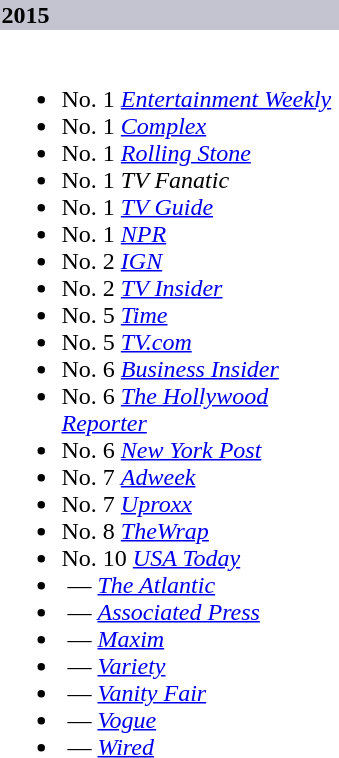<table class="collapsible collapsed">
<tr>
<th style="width:14em; background:#C4C3D0; text-align:left">2015</th>
</tr>
<tr>
<td colspan=2><br><ul><li>No. 1 <em><a href='#'>Entertainment Weekly</a></em></li><li>No. 1 <em><a href='#'>Complex</a></em></li><li>No. 1 <em><a href='#'>Rolling Stone</a></em></li><li>No. 1 <em>TV Fanatic</em></li><li>No. 1 <em><a href='#'>TV Guide</a></em></li><li>No. 1 <em><a href='#'>NPR</a></em></li><li>No. 2 <em><a href='#'>IGN</a></em></li><li>No. 2 <em><a href='#'>TV Insider</a></em></li><li>No. 5 <em><a href='#'>Time</a></em></li><li>No. 5 <em><a href='#'>TV.com</a></em></li><li>No. 6 <em><a href='#'>Business Insider</a></em></li><li>No. 6 <em><a href='#'>The Hollywood Reporter</a></em></li><li>No. 6 <em><a href='#'>New York Post</a></em></li><li>No. 7 <em><a href='#'>Adweek</a></em></li><li>No. 7 <em><a href='#'>Uproxx</a></em></li><li>No. 8 <em><a href='#'>TheWrap</a></em></li><li>No. 10 <em><a href='#'>USA Today</a></em></li><li> — <em><a href='#'>The Atlantic</a></em></li><li> — <em><a href='#'>Associated Press</a></em></li><li> — <em><a href='#'>Maxim</a></em></li><li> — <em><a href='#'>Variety</a></em></li><li> — <em><a href='#'>Vanity Fair</a></em></li><li> — <em><a href='#'>Vogue</a></em></li><li> — <em><a href='#'>Wired</a></em></li></ul></td>
</tr>
</table>
